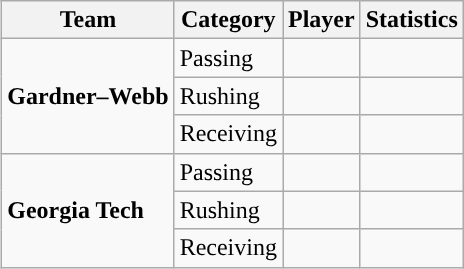<table class="wikitable" style="float: right;">
<tr>
<th>Team</th>
<th>Category</th>
<th>Player</th>
<th>Statistics</th>
</tr>
<tr>
<td rowspan=3><strong>Gardner–Webb</strong></td>
<td>Passing</td>
<td></td>
<td></td>
</tr>
<tr>
<td>Rushing</td>
<td></td>
<td></td>
</tr>
<tr>
<td>Receiving</td>
<td></td>
<td></td>
</tr>
<tr>
<td rowspan=3><strong>Georgia Tech</strong></td>
<td>Passing</td>
<td></td>
<td></td>
</tr>
<tr>
<td>Rushing</td>
<td></td>
<td></td>
</tr>
<tr>
<td>Receiving</td>
<td></td>
<td></td>
</tr>
</table>
